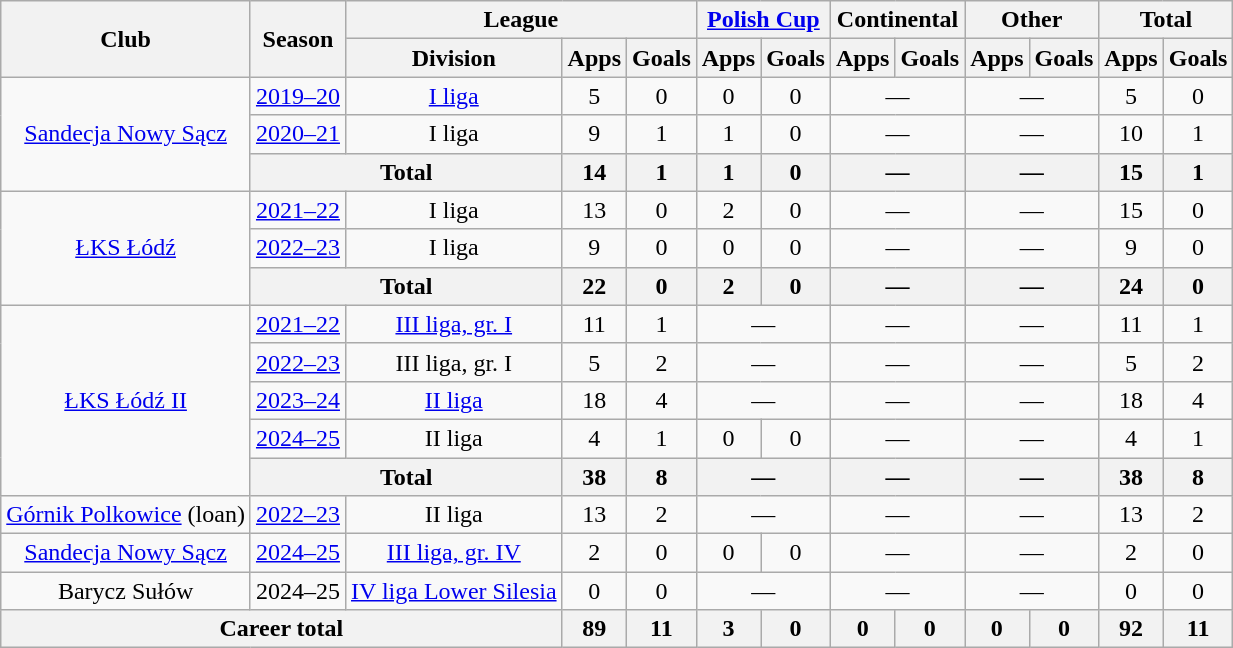<table class="wikitable" style="text-align: center;">
<tr>
<th rowspan="2">Club</th>
<th rowspan="2">Season</th>
<th colspan="3">League</th>
<th colspan="2"><a href='#'>Polish Cup</a></th>
<th colspan="2">Continental</th>
<th colspan="2">Other</th>
<th colspan="2">Total</th>
</tr>
<tr>
<th>Division</th>
<th>Apps</th>
<th>Goals</th>
<th>Apps</th>
<th>Goals</th>
<th>Apps</th>
<th>Goals</th>
<th>Apps</th>
<th>Goals</th>
<th>Apps</th>
<th>Goals</th>
</tr>
<tr>
<td rowspan="3"><a href='#'>Sandecja Nowy Sącz</a></td>
<td><a href='#'>2019–20</a></td>
<td><a href='#'>I liga</a></td>
<td>5</td>
<td>0</td>
<td>0</td>
<td>0</td>
<td colspan="2">—</td>
<td colspan="2">—</td>
<td>5</td>
<td>0</td>
</tr>
<tr>
<td><a href='#'>2020–21</a></td>
<td>I liga</td>
<td>9</td>
<td>1</td>
<td>1</td>
<td>0</td>
<td colspan="2">—</td>
<td colspan="2">—</td>
<td>10</td>
<td>1</td>
</tr>
<tr>
<th colspan="2">Total</th>
<th>14</th>
<th>1</th>
<th>1</th>
<th>0</th>
<th colspan="2">—</th>
<th colspan="2">—</th>
<th>15</th>
<th>1</th>
</tr>
<tr>
<td rowspan="3"><a href='#'>ŁKS Łódź</a></td>
<td><a href='#'>2021–22</a></td>
<td>I liga</td>
<td>13</td>
<td>0</td>
<td>2</td>
<td>0</td>
<td colspan="2">—</td>
<td colspan="2">—</td>
<td>15</td>
<td>0</td>
</tr>
<tr>
<td><a href='#'>2022–23</a></td>
<td>I liga</td>
<td>9</td>
<td>0</td>
<td>0</td>
<td>0</td>
<td colspan="2">—</td>
<td colspan="2">—</td>
<td>9</td>
<td>0</td>
</tr>
<tr>
<th colspan="2">Total</th>
<th>22</th>
<th>0</th>
<th>2</th>
<th>0</th>
<th colspan="2">—</th>
<th colspan="2">—</th>
<th>24</th>
<th>0</th>
</tr>
<tr>
<td rowspan="5"><a href='#'>ŁKS Łódź II</a></td>
<td><a href='#'>2021–22</a></td>
<td><a href='#'>III liga, gr. I</a></td>
<td>11</td>
<td>1</td>
<td colspan="2">—</td>
<td colspan="2">—</td>
<td colspan="2">—</td>
<td>11</td>
<td>1</td>
</tr>
<tr>
<td><a href='#'>2022–23</a></td>
<td>III liga, gr. I</td>
<td>5</td>
<td>2</td>
<td colspan="2">—</td>
<td colspan="2">—</td>
<td colspan="2">—</td>
<td>5</td>
<td>2</td>
</tr>
<tr>
<td><a href='#'>2023–24</a></td>
<td><a href='#'>II liga</a></td>
<td>18</td>
<td>4</td>
<td colspan="2">—</td>
<td colspan="2">—</td>
<td colspan="2">—</td>
<td>18</td>
<td>4</td>
</tr>
<tr>
<td><a href='#'>2024–25</a></td>
<td>II liga</td>
<td>4</td>
<td>1</td>
<td>0</td>
<td>0</td>
<td colspan="2">—</td>
<td colspan="2">—</td>
<td>4</td>
<td>1</td>
</tr>
<tr>
<th colspan="2">Total</th>
<th>38</th>
<th>8</th>
<th colspan="2">—</th>
<th colspan="2">—</th>
<th colspan="2">—</th>
<th>38</th>
<th>8</th>
</tr>
<tr>
<td rowspan="1"><a href='#'>Górnik Polkowice</a> (loan)</td>
<td><a href='#'>2022–23</a></td>
<td>II liga</td>
<td>13</td>
<td>2</td>
<td colspan="2">—</td>
<td colspan="2">—</td>
<td colspan="2">—</td>
<td>13</td>
<td>2</td>
</tr>
<tr>
<td><a href='#'>Sandecja Nowy Sącz</a></td>
<td><a href='#'>2024–25</a></td>
<td><a href='#'>III liga, gr. IV</a></td>
<td>2</td>
<td>0</td>
<td>0</td>
<td>0</td>
<td colspan="2">—</td>
<td colspan="2">—</td>
<td>2</td>
<td>0</td>
</tr>
<tr>
<td>Barycz Sułów</td>
<td>2024–25</td>
<td><a href='#'>IV liga Lower Silesia</a></td>
<td>0</td>
<td>0</td>
<td colspan="2">—</td>
<td colspan="2">—</td>
<td colspan="2">—</td>
<td>0</td>
<td>0</td>
</tr>
<tr>
<th colspan="3">Career total</th>
<th>89</th>
<th>11</th>
<th>3</th>
<th>0</th>
<th>0</th>
<th>0</th>
<th>0</th>
<th>0</th>
<th>92</th>
<th>11</th>
</tr>
</table>
